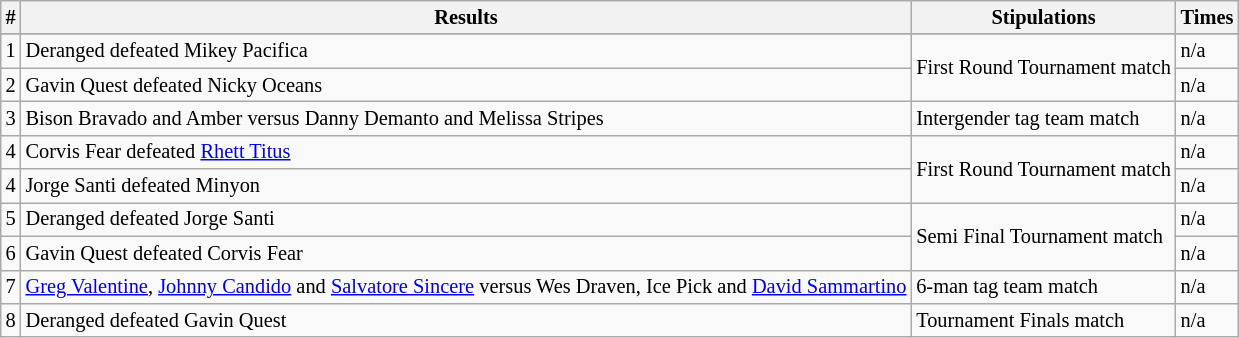<table style="font-size: 85%; text-align: left;" class="wikitable sortable">
<tr>
<th><strong>#</strong></th>
<th><strong>Results</strong></th>
<th><strong>Stipulations</strong></th>
<th><strong>Times</strong></th>
</tr>
<tr>
</tr>
<tr>
<td>1</td>
<td>Deranged defeated Mikey Pacifica</td>
<td rowspan="2">First Round Tournament match</td>
<td>n/a</td>
</tr>
<tr>
<td>2</td>
<td>Gavin Quest defeated Nicky Oceans</td>
<td>n/a</td>
</tr>
<tr>
<td>3</td>
<td>Bison Bravado and Amber versus Danny Demanto and Melissa Stripes </td>
<td>Intergender tag team match</td>
<td>n/a</td>
</tr>
<tr>
<td>4</td>
<td>Corvis Fear defeated <a href='#'>Rhett Titus</a></td>
<td rowspan="2">First Round Tournament match</td>
<td>n/a</td>
</tr>
<tr>
<td>4</td>
<td>Jorge Santi defeated Minyon</td>
<td>n/a</td>
</tr>
<tr>
<td>5</td>
<td>Deranged defeated Jorge Santi</td>
<td rowspan="2">Semi Final Tournament match</td>
<td>n/a</td>
</tr>
<tr>
<td>6</td>
<td>Gavin Quest defeated Corvis Fear</td>
<td>n/a</td>
</tr>
<tr>
<td>7</td>
<td><a href='#'>Greg Valentine</a>, <a href='#'>Johnny Candido</a> and <a href='#'>Salvatore Sincere</a> versus Wes Draven, Ice Pick and <a href='#'>David Sammartino</a> </td>
<td>6-man tag team match</td>
<td>n/a</td>
</tr>
<tr>
<td>8</td>
<td>Deranged defeated Gavin Quest</td>
<td>Tournament Finals match</td>
<td>n/a</td>
</tr>
</table>
